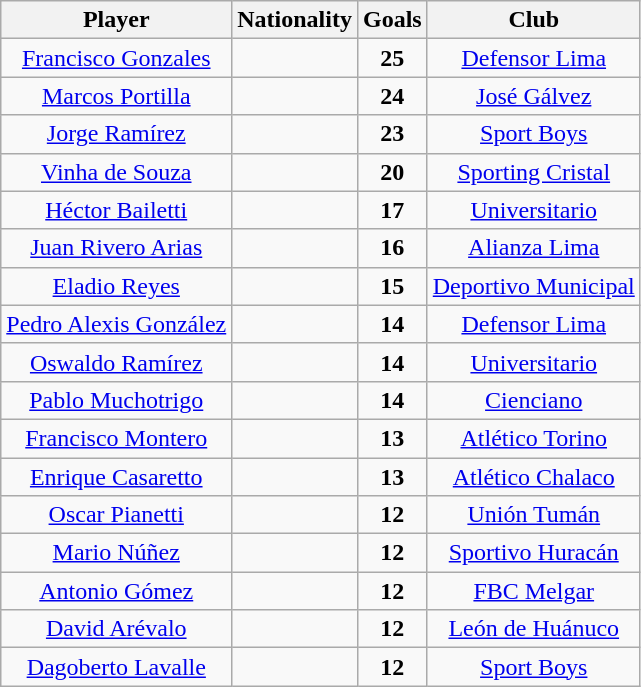<table class="wikitable">
<tr>
<th>Player</th>
<th>Nationality</th>
<th>Goals</th>
<th>Club</th>
</tr>
<tr align=center>
<td><a href='#'>Francisco Gonzales</a></td>
<td></td>
<td><strong>25</strong></td>
<td><a href='#'>Defensor Lima</a></td>
</tr>
<tr align=center>
<td><a href='#'>Marcos Portilla</a></td>
<td></td>
<td><strong>24</strong></td>
<td><a href='#'>José Gálvez</a></td>
</tr>
<tr align=center>
<td><a href='#'>Jorge Ramírez</a></td>
<td></td>
<td><strong>23</strong></td>
<td><a href='#'>Sport Boys</a></td>
</tr>
<tr align=center>
<td><a href='#'>Vinha de Souza</a></td>
<td></td>
<td><strong>20</strong></td>
<td><a href='#'>Sporting Cristal</a></td>
</tr>
<tr align=center>
<td><a href='#'>Héctor Bailetti</a></td>
<td></td>
<td><strong>17</strong></td>
<td><a href='#'>Universitario</a></td>
</tr>
<tr align=center>
<td><a href='#'>Juan Rivero Arias</a></td>
<td></td>
<td><strong>16</strong></td>
<td><a href='#'>Alianza Lima</a></td>
</tr>
<tr align=center>
<td><a href='#'>Eladio Reyes</a></td>
<td></td>
<td><strong>15</strong></td>
<td><a href='#'>Deportivo Municipal</a></td>
</tr>
<tr align=center>
<td><a href='#'>Pedro Alexis González</a></td>
<td></td>
<td><strong>14</strong></td>
<td><a href='#'>Defensor Lima</a></td>
</tr>
<tr align=center>
<td><a href='#'>Oswaldo Ramírez</a></td>
<td></td>
<td><strong>14</strong></td>
<td><a href='#'>Universitario</a></td>
</tr>
<tr align=center>
<td><a href='#'>Pablo Muchotrigo</a></td>
<td></td>
<td><strong>14</strong></td>
<td><a href='#'>Cienciano</a></td>
</tr>
<tr align=center>
<td><a href='#'>Francisco Montero</a></td>
<td></td>
<td><strong>13</strong></td>
<td><a href='#'>Atlético Torino</a></td>
</tr>
<tr align=center>
<td><a href='#'>Enrique Casaretto</a></td>
<td></td>
<td><strong>13</strong></td>
<td><a href='#'>Atlético Chalaco</a></td>
</tr>
<tr align=center>
<td><a href='#'>Oscar Pianetti</a></td>
<td></td>
<td><strong>12</strong></td>
<td><a href='#'>Unión Tumán</a></td>
</tr>
<tr align=center>
<td><a href='#'>Mario Núñez</a></td>
<td></td>
<td><strong>12</strong></td>
<td><a href='#'>Sportivo Huracán</a></td>
</tr>
<tr align=center>
<td><a href='#'>Antonio Gómez</a></td>
<td></td>
<td><strong>12</strong></td>
<td><a href='#'>FBC Melgar</a></td>
</tr>
<tr align=center>
<td><a href='#'>David Arévalo</a></td>
<td></td>
<td><strong>12</strong></td>
<td><a href='#'>León de Huánuco</a></td>
</tr>
<tr align=center>
<td><a href='#'>Dagoberto Lavalle</a></td>
<td></td>
<td><strong>12</strong></td>
<td><a href='#'>Sport Boys</a></td>
</tr>
</table>
